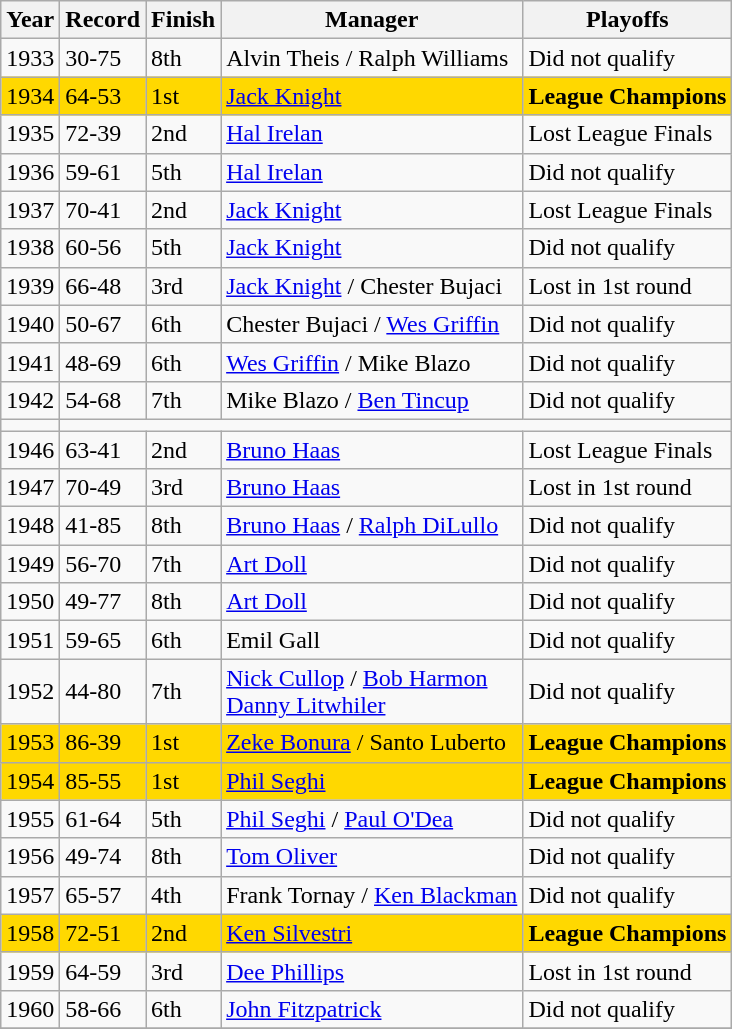<table class="wikitable">
<tr>
<th>Year</th>
<th>Record</th>
<th>Finish</th>
<th>Manager</th>
<th>Playoffs</th>
</tr>
<tr>
<td>1933</td>
<td>30-75</td>
<td>8th</td>
<td>Alvin Theis / Ralph Williams</td>
<td>Did not qualify</td>
</tr>
<tr bgcolor="#FFD800">
<td>1934</td>
<td>64-53</td>
<td>1st</td>
<td><a href='#'>Jack Knight</a></td>
<td><strong>League Champions</strong></td>
</tr>
<tr>
<td>1935</td>
<td>72-39</td>
<td>2nd</td>
<td><a href='#'>Hal Irelan</a></td>
<td>Lost League Finals</td>
</tr>
<tr>
<td>1936</td>
<td>59-61</td>
<td>5th</td>
<td><a href='#'>Hal Irelan</a></td>
<td>Did not qualify</td>
</tr>
<tr>
<td>1937</td>
<td>70-41</td>
<td>2nd</td>
<td><a href='#'>Jack Knight</a></td>
<td>Lost League Finals</td>
</tr>
<tr>
<td>1938</td>
<td>60-56</td>
<td>5th</td>
<td><a href='#'>Jack Knight</a></td>
<td>Did not qualify</td>
</tr>
<tr>
<td>1939</td>
<td>66-48</td>
<td>3rd</td>
<td><a href='#'>Jack Knight</a> / Chester Bujaci</td>
<td>Lost in 1st round</td>
</tr>
<tr>
<td>1940</td>
<td>50-67</td>
<td>6th</td>
<td>Chester Bujaci / <a href='#'>Wes Griffin</a></td>
<td>Did not qualify</td>
</tr>
<tr>
<td>1941</td>
<td>48-69</td>
<td>6th</td>
<td><a href='#'>Wes Griffin</a> / Mike Blazo</td>
<td>Did not qualify</td>
</tr>
<tr>
<td>1942</td>
<td>54-68</td>
<td>7th</td>
<td>Mike Blazo / <a href='#'>Ben Tincup</a></td>
<td>Did not qualify</td>
</tr>
<tr>
<td></td>
</tr>
<tr>
<td>1946</td>
<td>63-41</td>
<td>2nd</td>
<td><a href='#'>Bruno Haas</a></td>
<td>Lost League Finals</td>
</tr>
<tr>
<td>1947</td>
<td>70-49</td>
<td>3rd</td>
<td><a href='#'>Bruno Haas</a></td>
<td>Lost in 1st round</td>
</tr>
<tr>
<td>1948</td>
<td>41-85</td>
<td>8th</td>
<td><a href='#'>Bruno Haas</a> / <a href='#'>Ralph DiLullo</a></td>
<td>Did not qualify</td>
</tr>
<tr>
<td>1949</td>
<td>56-70</td>
<td>7th</td>
<td><a href='#'>Art Doll</a></td>
<td>Did not qualify</td>
</tr>
<tr>
<td>1950</td>
<td>49-77</td>
<td>8th</td>
<td><a href='#'>Art Doll</a></td>
<td>Did not qualify</td>
</tr>
<tr>
<td>1951</td>
<td>59-65</td>
<td>6th</td>
<td>Emil Gall</td>
<td>Did not qualify</td>
</tr>
<tr>
<td>1952</td>
<td>44-80</td>
<td>7th</td>
<td><a href='#'>Nick Cullop</a> / <a href='#'>Bob Harmon</a> <br> <a href='#'>Danny Litwhiler</a></td>
<td>Did not qualify</td>
</tr>
<tr bgcolor="#FFD800">
<td>1953</td>
<td>86-39</td>
<td>1st</td>
<td><a href='#'>Zeke Bonura</a> / Santo Luberto</td>
<td><strong>League Champions</strong></td>
</tr>
<tr bgcolor="#FFD800">
<td>1954</td>
<td>85-55</td>
<td>1st</td>
<td><a href='#'>Phil Seghi</a></td>
<td><strong>League Champions</strong></td>
</tr>
<tr>
<td>1955</td>
<td>61-64</td>
<td>5th</td>
<td><a href='#'>Phil Seghi</a> / <a href='#'>Paul O'Dea</a></td>
<td>Did not qualify</td>
</tr>
<tr>
<td>1956</td>
<td>49-74</td>
<td>8th</td>
<td><a href='#'>Tom Oliver</a></td>
<td>Did not qualify</td>
</tr>
<tr>
<td>1957</td>
<td>65-57</td>
<td>4th</td>
<td>Frank Tornay / <a href='#'>Ken Blackman</a></td>
<td>Did not qualify</td>
</tr>
<tr bgcolor="#FFD800">
<td>1958</td>
<td>72-51</td>
<td>2nd</td>
<td><a href='#'>Ken Silvestri</a></td>
<td><strong>League Champions</strong></td>
</tr>
<tr>
<td>1959</td>
<td>64-59</td>
<td>3rd</td>
<td><a href='#'>Dee Phillips</a></td>
<td>Lost in 1st round</td>
</tr>
<tr>
<td>1960</td>
<td>58-66</td>
<td>6th</td>
<td><a href='#'>John Fitzpatrick</a></td>
<td>Did not qualify</td>
</tr>
<tr>
</tr>
</table>
